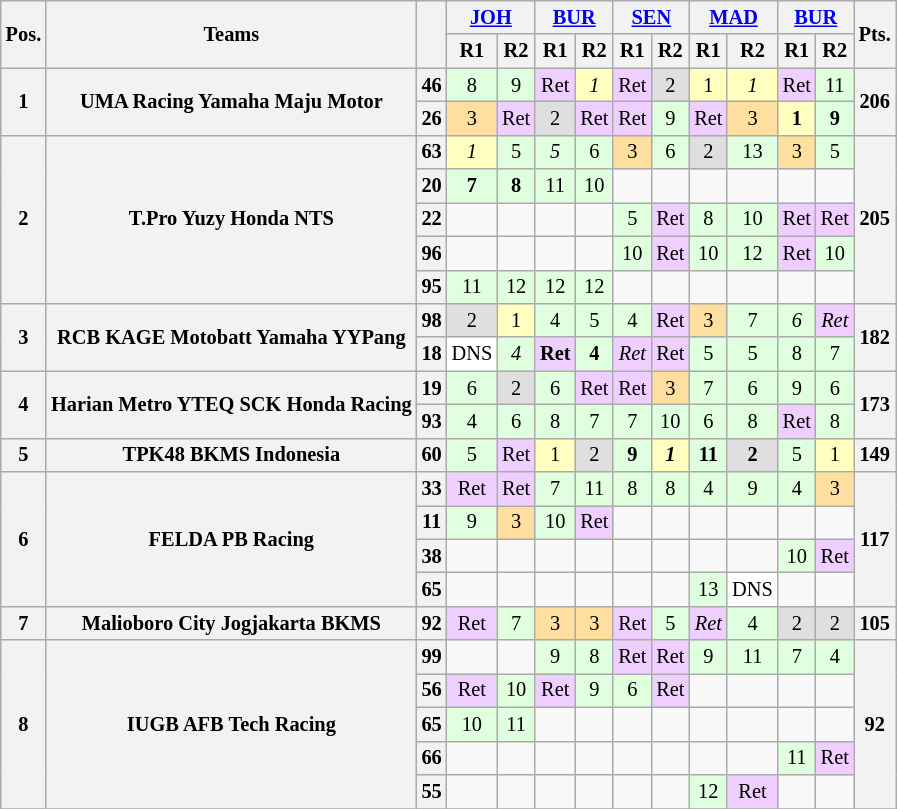<table class="wikitable" style="font-size:85%; text-align:center;">
<tr>
<th rowspan="2">Pos.</th>
<th rowspan="2">Teams</th>
<th rowspan="2"></th>
<th colspan="2"><a href='#'>JOH</a><br></th>
<th colspan="2"><a href='#'>BUR</a><br></th>
<th colspan="2"><a href='#'>SEN</a><br></th>
<th colspan="2"><a href='#'>MAD</a><br></th>
<th colspan="2"><a href='#'>BUR</a><br></th>
<th rowspan="2">Pts.</th>
</tr>
<tr>
<th>R1</th>
<th>R2</th>
<th>R1</th>
<th>R2</th>
<th>R1</th>
<th>R2</th>
<th>R1</th>
<th>R2</th>
<th>R1</th>
<th>R2</th>
</tr>
<tr>
<th rowspan="2">1</th>
<th rowspan="2" align=left>UMA Racing Yamaha Maju Motor</th>
<th>46</th>
<td style="background:#dfffdf;">8</td>
<td style="background:#dfffdf;">9</td>
<td style="background:#efcfff;">Ret</td>
<td style="background:#ffffbf;"><em>1</em></td>
<td style="background:#efcfff;">Ret</td>
<td style="background:#dfdfdf;">2</td>
<td style="background:#ffffbf;">1</td>
<td style="background:#ffffbf;"><em>1</em></td>
<td style="background:#efcfff;">Ret</td>
<td style="background:#dfffdf;">11</td>
<th rowspan="2">206</th>
</tr>
<tr>
<th>26</th>
<td style="background:#ffdf9f;">3</td>
<td style="background:#efcfff;">Ret</td>
<td style="background:#dfdfdf;">2</td>
<td style="background:#efcfff;">Ret</td>
<td style="background:#efcfff;">Ret</td>
<td style="background:#dfffdf;">9</td>
<td style="background:#efcfff;">Ret</td>
<td style="background:#ffdf9f;">3</td>
<td style="background:#ffffbf;"><strong>1</strong></td>
<td style="background:#dfffdf;"><strong>9</strong></td>
</tr>
<tr>
<th rowspan="5">2</th>
<th rowspan="5" align=left>T.Pro Yuzy Honda NTS</th>
<th>63</th>
<td style="background:#ffffbf;"><em>1</em></td>
<td style="background:#dfffdf;">5</td>
<td style="background:#dfffdf;"><em>5</em></td>
<td style="background:#dfffdf;">6</td>
<td style="background:#ffdf9f;">3</td>
<td style="background:#dfffdf;">6</td>
<td style="background:#dfdfdf;">2</td>
<td style="background:#dfffdf;">13</td>
<td style="background:#ffdf9f;">3</td>
<td style="background:#dfffdf;">5</td>
<th rowspan="5">205</th>
</tr>
<tr>
<th>20</th>
<td style="background:#dfffdf;"><strong>7</strong></td>
<td style="background:#dfffdf;"><strong>8</strong></td>
<td style="background:#dfffdf;">11</td>
<td style="background:#dfffdf;">10</td>
<td></td>
<td></td>
<td></td>
<td></td>
<td></td>
<td></td>
</tr>
<tr>
<th>22</th>
<td></td>
<td></td>
<td></td>
<td></td>
<td style="background:#dfffdf;">5</td>
<td style="background:#efcfff;">Ret</td>
<td style="background:#dfffdf;">8</td>
<td style="background:#dfffdf;">10</td>
<td style="background:#efcfff;">Ret</td>
<td style="background:#efcfff;">Ret</td>
</tr>
<tr>
<th>96</th>
<td></td>
<td></td>
<td></td>
<td></td>
<td style="background:#dfffdf;">10</td>
<td style="background:#efcfff;">Ret</td>
<td style="background:#dfffdf;">10</td>
<td style="background:#dfffdf;">12</td>
<td style="background:#efcfff;">Ret</td>
<td style="background:#dfffdf;">10</td>
</tr>
<tr>
<th>95</th>
<td style="background:#dfffdf;">11</td>
<td style="background:#dfffdf;">12</td>
<td style="background:#dfffdf;">12</td>
<td style="background:#dfffdf;">12</td>
<td></td>
<td></td>
<td></td>
<td></td>
<td></td>
<td></td>
</tr>
<tr>
<th rowspan="2">3</th>
<th rowspan="2" align=left>RCB KAGE Motobatt Yamaha YYPang</th>
<th>98</th>
<td style="background:#dfdfdf;">2</td>
<td style="background:#ffffbf;">1</td>
<td style="background:#dfffdf;">4</td>
<td style="background:#dfffdf;">5</td>
<td style="background:#dfffdf;">4</td>
<td style="background:#efcfff;">Ret</td>
<td style="background:#ffdf9f;">3</td>
<td style="background:#dfffdf;">7</td>
<td style="background:#dfffdf;"><em>6</em></td>
<td style="background:#efcfff;"><em>Ret</em></td>
<th rowspan="2">182</th>
</tr>
<tr>
<th>18</th>
<td style="background:#ffffff;">DNS</td>
<td style="background:#dfffdf;"><em>4</em></td>
<td style="background:#efcfff;"><strong>Ret</strong></td>
<td style="background:#dfffdf;"><strong>4</strong></td>
<td style="background:#efcfff;"><em>Ret</em></td>
<td style="background:#efcfff;">Ret</td>
<td style="background:#dfffdf;">5</td>
<td style="background:#dfffdf;">5</td>
<td style="background:#dfffdf;">8</td>
<td style="background:#dfffdf;">7</td>
</tr>
<tr>
<th rowspan="2">4</th>
<th rowspan="2" align=left>Harian Metro YTEQ SCK Honda Racing</th>
<th>19</th>
<td style="background:#dfffdf;">6</td>
<td style="background:#dfdfdf;">2</td>
<td style="background:#dfffdf;">6</td>
<td style="background:#efcfff;">Ret</td>
<td style="background:#efcfff;">Ret</td>
<td style="background:#ffdf9f;">3</td>
<td style="background:#dfffdf;">7</td>
<td style="background:#dfffdf;">6</td>
<td style="background:#dfffdf;">9</td>
<td style="background:#dfffdf;">6</td>
<th rowspan="2">173</th>
</tr>
<tr>
<th>93</th>
<td style="background:#dfffdf;">4</td>
<td style="background:#dfffdf;">6</td>
<td style="background:#dfffdf;">8</td>
<td style="background:#dfffdf;">7</td>
<td style="background:#dfffdf;">7</td>
<td style="background:#dfffdf;">10</td>
<td style="background:#dfffdf;">6</td>
<td style="background:#dfffdf;">8</td>
<td style="background:#efcfff;">Ret</td>
<td style="background:#dfffdf;">8</td>
</tr>
<tr>
<th rowspan="1">5</th>
<th rowspan="1" align=left>TPK48 BKMS Indonesia</th>
<th>60</th>
<td style="background:#dfffdf;">5</td>
<td style="background:#efcfff;">Ret</td>
<td style="background:#ffffbf;">1</td>
<td style="background:#dfdfdf;">2</td>
<td style="background:#dfffdf;"><strong>9</strong></td>
<td style="background:#ffffbf;"><strong><em>1</em></strong></td>
<td style="background:#dfffdf;"><strong>11</strong></td>
<td style="background:#dfdfdf;"><strong>2</strong></td>
<td style="background:#dfffdf;">5</td>
<td style="background:#ffffbf;">1</td>
<th>149</th>
</tr>
<tr>
<th rowspan="4">6</th>
<th rowspan="4" align=left>FELDA PB Racing</th>
<th>33</th>
<td style="background:#efcfff;">Ret</td>
<td style="background:#efcfff;">Ret</td>
<td style="background:#dfffdf;">7</td>
<td style="background:#dfffdf;">11</td>
<td style="background:#dfffdf;">8</td>
<td style="background:#dfffdf;">8</td>
<td style="background:#dfffdf;">4</td>
<td style="background:#dfffdf;">9</td>
<td style="background:#dfffdf;">4</td>
<td style="background:#ffdf9f;">3</td>
<th rowspan="4">117</th>
</tr>
<tr>
<th>11</th>
<td style="background:#dfffdf;">9</td>
<td style="background:#ffdf9f;">3</td>
<td style="background:#dfffdf;">10</td>
<td style="background:#efcfff;">Ret</td>
<td></td>
<td></td>
<td></td>
<td></td>
<td></td>
<td></td>
</tr>
<tr>
<th>38</th>
<td></td>
<td></td>
<td></td>
<td></td>
<td></td>
<td></td>
<td></td>
<td></td>
<td style="background:#dfffdf;">10</td>
<td style="background:#efcfff;">Ret</td>
</tr>
<tr>
<th>65</th>
<td></td>
<td></td>
<td></td>
<td></td>
<td></td>
<td></td>
<td style="background:#dfffdf;">13</td>
<td style="background:#ffffff;">DNS</td>
<td></td>
<td></td>
</tr>
<tr>
<th rowspan="1">7</th>
<th rowspan="1" align=left>Malioboro City Jogjakarta BKMS</th>
<th>92</th>
<td style="background:#efcfff;">Ret</td>
<td style="background:#dfffdf;">7</td>
<td style="background:#ffdf9f;">3</td>
<td style="background:#ffdf9f;">3</td>
<td style="background:#efcfff;">Ret</td>
<td style="background:#dfffdf;">5</td>
<td style="background:#efcfff;"><em>Ret</em></td>
<td style="background:#dfffdf;">4</td>
<td style="background:#dfdfdf;">2</td>
<td style="background:#dfdfdf;">2</td>
<th>105</th>
</tr>
<tr>
<th rowspan="5">8</th>
<th rowspan="5" align=left>IUGB AFB Tech Racing</th>
<th>99</th>
<td></td>
<td></td>
<td style="background:#dfffdf;">9</td>
<td style="background:#dfffdf;">8</td>
<td style="background:#efcfff;">Ret</td>
<td style="background:#efcfff;">Ret</td>
<td style="background:#dfffdf;">9</td>
<td style="background:#dfffdf;">11</td>
<td style="background:#dfffdf;">7</td>
<td style="background:#dfffdf;">4</td>
<th rowspan="5">92</th>
</tr>
<tr>
<th>56</th>
<td style="background:#efcfff;">Ret</td>
<td style="background:#dfffdf;">10</td>
<td style="background:#efcfff;">Ret</td>
<td style="background:#dfffdf;">9</td>
<td style="background:#dfffdf;">6</td>
<td style="background:#efcfff;">Ret</td>
<td></td>
<td></td>
<td></td>
<td></td>
</tr>
<tr>
<th>65</th>
<td style="background:#dfffdf;">10</td>
<td style="background:#dfffdf;">11</td>
<td></td>
<td></td>
<td></td>
<td></td>
<td></td>
<td></td>
<td></td>
<td></td>
</tr>
<tr>
<th>66</th>
<td></td>
<td></td>
<td></td>
<td></td>
<td></td>
<td></td>
<td></td>
<td></td>
<td style="background:#dfffdf;">11</td>
<td style="background:#efcfff;">Ret</td>
</tr>
<tr>
<th>55</th>
<td></td>
<td></td>
<td></td>
<td></td>
<td></td>
<td></td>
<td style="background:#dfffdf;">12</td>
<td style="background:#efcfff;">Ret</td>
<td></td>
<td></td>
</tr>
<tr>
</tr>
</table>
